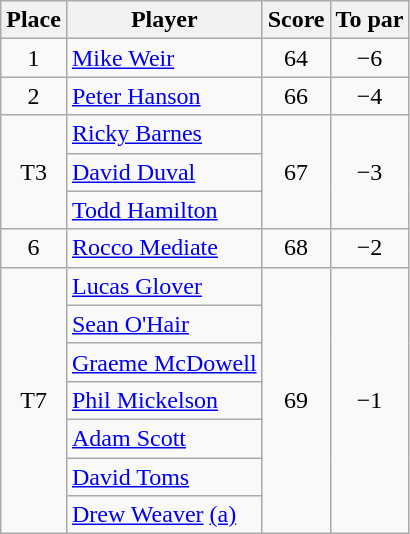<table class="wikitable">
<tr>
<th>Place</th>
<th>Player</th>
<th>Score</th>
<th>To par</th>
</tr>
<tr>
<td align=center>1</td>
<td> <a href='#'>Mike Weir</a></td>
<td align=center>64</td>
<td align=center>−6</td>
</tr>
<tr>
<td align=center>2</td>
<td> <a href='#'>Peter Hanson</a></td>
<td align=center>66</td>
<td align=center>−4</td>
</tr>
<tr>
<td rowspan=3 align=center>T3</td>
<td> <a href='#'>Ricky Barnes</a></td>
<td rowspan=3 align=center>67</td>
<td rowspan=3 align=center>−3</td>
</tr>
<tr>
<td> <a href='#'>David Duval</a></td>
</tr>
<tr>
<td> <a href='#'>Todd Hamilton</a></td>
</tr>
<tr>
<td align=center>6</td>
<td> <a href='#'>Rocco Mediate</a></td>
<td align=center>68</td>
<td align=center>−2</td>
</tr>
<tr>
<td rowspan=7 align=center>T7</td>
<td> <a href='#'>Lucas Glover</a></td>
<td rowspan=7 align=center>69</td>
<td rowspan=7 align=center>−1</td>
</tr>
<tr>
<td> <a href='#'>Sean O'Hair</a></td>
</tr>
<tr>
<td> <a href='#'>Graeme McDowell</a></td>
</tr>
<tr>
<td> <a href='#'>Phil Mickelson</a></td>
</tr>
<tr>
<td> <a href='#'>Adam Scott</a></td>
</tr>
<tr>
<td> <a href='#'>David Toms</a></td>
</tr>
<tr>
<td> <a href='#'>Drew Weaver</a> <a href='#'>(a)</a></td>
</tr>
</table>
